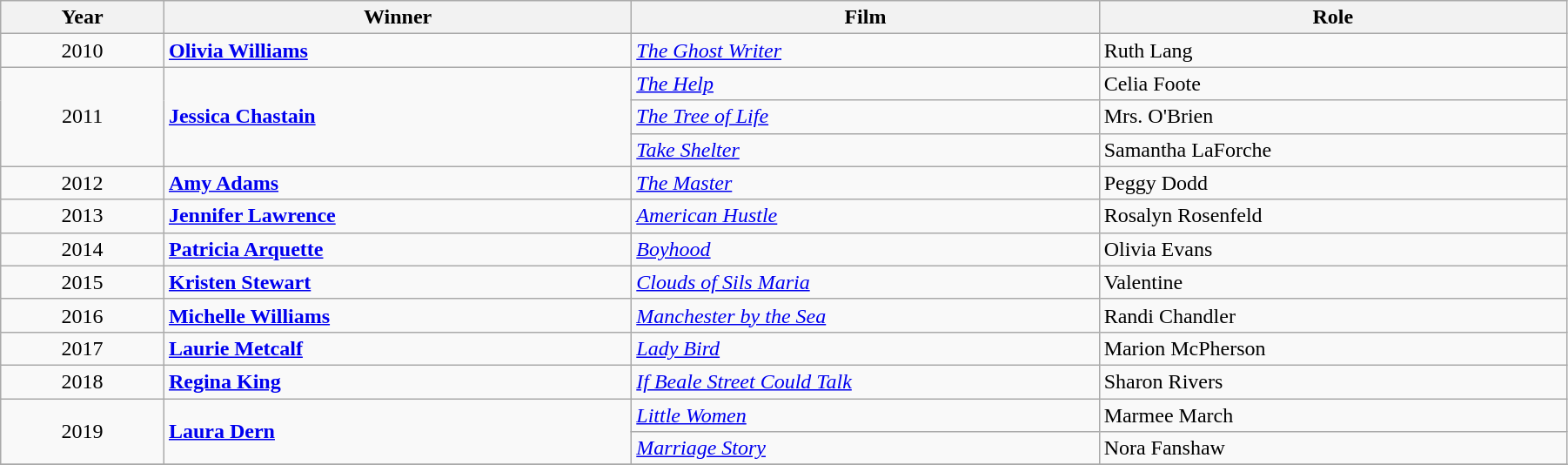<table class="wikitable" width="95%" cellpadding="5">
<tr>
<th width="100"><strong>Year</strong></th>
<th width="300"><strong>Winner</strong></th>
<th width="300"><strong>Film</strong></th>
<th width="300"><strong>Role</strong></th>
</tr>
<tr>
<td style="text-align:center;">2010</td>
<td><strong><a href='#'>Olivia Williams</a></strong></td>
<td><em><a href='#'>The Ghost Writer</a></em></td>
<td>Ruth Lang</td>
</tr>
<tr>
<td rowspan="3" style="text-align:center;">2011</td>
<td rowspan="3"><strong><a href='#'>Jessica Chastain</a></strong></td>
<td><em><a href='#'>The Help</a></em></td>
<td>Celia Foote</td>
</tr>
<tr>
<td><em><a href='#'>The Tree of Life</a></em></td>
<td>Mrs. O'Brien</td>
</tr>
<tr>
<td><em><a href='#'>Take Shelter</a></em></td>
<td>Samantha LaForche</td>
</tr>
<tr>
<td style="text-align:center;">2012</td>
<td><strong><a href='#'>Amy Adams</a></strong></td>
<td><em><a href='#'>The Master</a></em></td>
<td>Peggy Dodd</td>
</tr>
<tr>
<td style="text-align:center;">2013</td>
<td><strong><a href='#'>Jennifer Lawrence</a></strong></td>
<td><em><a href='#'>American Hustle</a></em></td>
<td>Rosalyn Rosenfeld</td>
</tr>
<tr>
<td style="text-align:center;">2014</td>
<td><strong><a href='#'>Patricia Arquette</a></strong></td>
<td><em><a href='#'>Boyhood</a></em></td>
<td>Olivia Evans</td>
</tr>
<tr>
<td style="text-align:center;">2015</td>
<td><strong><a href='#'>Kristen Stewart</a></strong></td>
<td><em><a href='#'>Clouds of Sils Maria</a></em></td>
<td>Valentine</td>
</tr>
<tr>
<td style="text-align:center;">2016</td>
<td><strong><a href='#'>Michelle Williams</a></strong></td>
<td><em><a href='#'>Manchester by the Sea</a></em></td>
<td>Randi Chandler </td>
</tr>
<tr>
<td style="text-align:center;">2017</td>
<td><strong><a href='#'>Laurie Metcalf</a></strong></td>
<td><em><a href='#'>Lady Bird</a></em></td>
<td>Marion McPherson </td>
</tr>
<tr>
<td style="text-align:center;">2018</td>
<td><strong><a href='#'>Regina King</a></strong></td>
<td><em><a href='#'>If Beale Street Could Talk</a></em></td>
<td>Sharon Rivers </td>
</tr>
<tr>
<td rowspan=2 style="text-align:center;">2019</td>
<td rowspan="2"><strong><a href='#'>Laura Dern</a></strong></td>
<td><em><a href='#'>Little Women</a></em></td>
<td>Marmee March</td>
</tr>
<tr>
<td><em><a href='#'>Marriage Story</a></em></td>
<td>Nora Fanshaw</td>
</tr>
<tr>
</tr>
</table>
